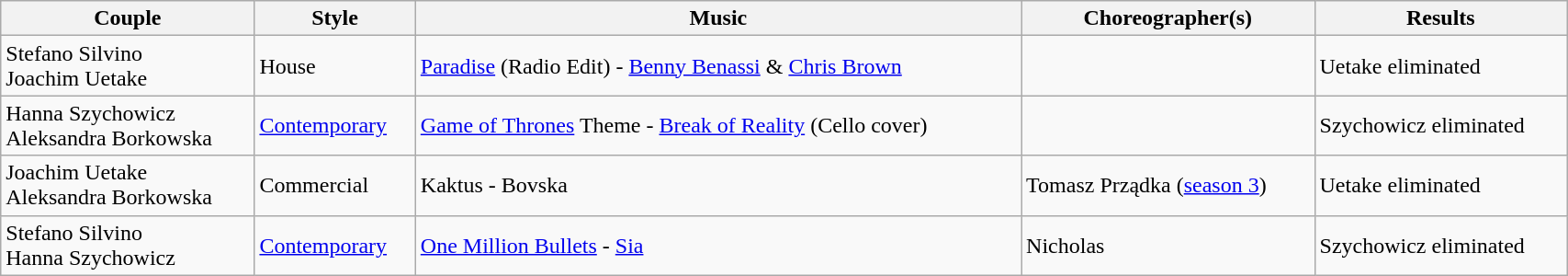<table class="wikitable" width="90%">
<tr>
<th>Couple</th>
<th>Style</th>
<th>Music</th>
<th>Choreographer(s)</th>
<th>Results</th>
</tr>
<tr>
<td>Stefano Silvino<br>Joachim Uetake</td>
<td>House</td>
<td><a href='#'>Paradise</a> (Radio Edit) - <a href='#'>Benny Benassi</a> & <a href='#'>Chris Brown</a></td>
<td></td>
<td>Uetake eliminated</td>
</tr>
<tr>
<td>Hanna Szychowicz<br>Aleksandra Borkowska</td>
<td><a href='#'>Contemporary</a></td>
<td><a href='#'>Game of Thrones</a> Theme - <a href='#'>Break of Reality</a> (Cello cover)</td>
<td></td>
<td>Szychowicz eliminated</td>
</tr>
<tr>
<td>Joachim Uetake<br>Aleksandra Borkowska</td>
<td>Commercial</td>
<td>Kaktus - Bovska</td>
<td>Tomasz Prządka (<a href='#'>season 3</a>)</td>
<td>Uetake eliminated</td>
</tr>
<tr>
<td>Stefano Silvino<br>Hanna Szychowicz</td>
<td><a href='#'>Contemporary</a></td>
<td><a href='#'>One Million Bullets</a> - <a href='#'>Sia</a></td>
<td>Nicholas</td>
<td>Szychowicz eliminated</td>
</tr>
</table>
